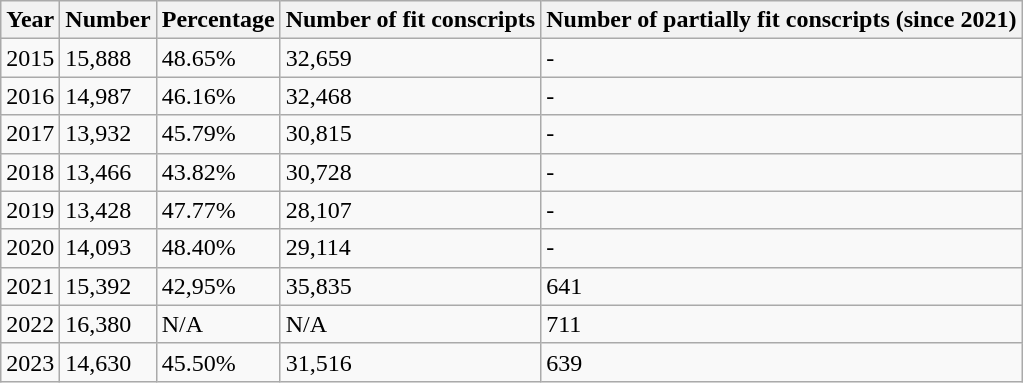<table class="wikitable">
<tr>
<th>Year</th>
<th>Number</th>
<th>Percentage</th>
<th>Number of fit conscripts</th>
<th>Number of partially fit conscripts (since 2021)</th>
</tr>
<tr>
<td>2015</td>
<td>15,888</td>
<td>48.65%</td>
<td>32,659</td>
<td>-</td>
</tr>
<tr>
<td>2016</td>
<td>14,987</td>
<td>46.16%</td>
<td>32,468</td>
<td>-</td>
</tr>
<tr>
<td>2017</td>
<td>13,932</td>
<td>45.79%</td>
<td>30,815</td>
<td>-</td>
</tr>
<tr>
<td>2018</td>
<td>13,466</td>
<td>43.82%</td>
<td>30,728</td>
<td>-</td>
</tr>
<tr>
<td>2019</td>
<td>13,428</td>
<td>47.77%</td>
<td>28,107</td>
<td>-</td>
</tr>
<tr>
<td>2020</td>
<td>14,093</td>
<td>48.40%</td>
<td>29,114</td>
<td>-</td>
</tr>
<tr>
<td>2021</td>
<td>15,392</td>
<td>42,95%</td>
<td>35,835</td>
<td>641</td>
</tr>
<tr>
<td>2022</td>
<td>16,380</td>
<td>N/A</td>
<td>N/A</td>
<td>711</td>
</tr>
<tr>
<td>2023</td>
<td>14,630</td>
<td>45.50%</td>
<td>31,516</td>
<td>639</td>
</tr>
</table>
